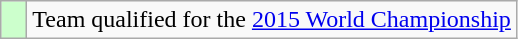<table class="wikitable" style="text-align: left;">
<tr>
<td width=10px bgcolor=#ccffcc></td>
<td>Team qualified for the <a href='#'>2015 World Championship</a></td>
</tr>
</table>
